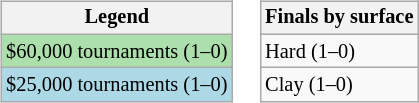<table>
<tr valign=top>
<td><br><table class=wikitable style=font-size:85%>
<tr>
<th>Legend</th>
</tr>
<tr style="background:#addfad;">
<td>$60,000 tournaments (1–0)</td>
</tr>
<tr style="background:lightblue;">
<td>$25,000 tournaments (1–0)</td>
</tr>
</table>
</td>
<td><br><table class=wikitable style=font-size:85%>
<tr>
<th>Finals by surface</th>
</tr>
<tr>
<td>Hard (1–0)</td>
</tr>
<tr>
<td>Clay (1–0)</td>
</tr>
</table>
</td>
</tr>
</table>
